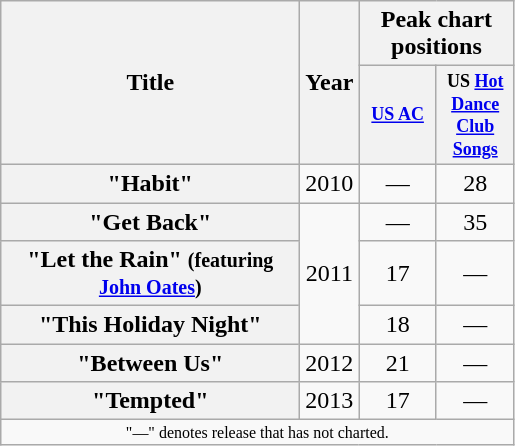<table class="wikitable plainrowheaders" style="text-align:center;" border="1">
<tr>
<th scope="col" rowspan="2" style="width:12em;">Title</th>
<th scope="col" rowspan="2">Year</th>
<th scope="col" colspan="2" style="width:6em;">Peak chart positions</th>
</tr>
<tr>
<th style="width:3em;font-size:75%;"><a href='#'>US AC</a><br></th>
<th style="width:3em;font-size:75%;">US <a href='#'>Hot Dance Club Songs</a><br></th>
</tr>
<tr>
<th scope="row">"Habit"</th>
<td rowspan="1">2010</td>
<td>—</td>
<td>28</td>
</tr>
<tr>
<th scope="row">"Get Back"</th>
<td rowspan="3">2011</td>
<td>—</td>
<td>35</td>
</tr>
<tr>
<th scope="row">"Let the Rain" <small>(featuring <a href='#'>John Oates</a>)</small></th>
<td>17</td>
<td>—</td>
</tr>
<tr>
<th scope="row">"This Holiday Night"</th>
<td>18</td>
<td>—</td>
</tr>
<tr>
<th scope="row">"Between Us"</th>
<td rowspan="1">2012</td>
<td>21</td>
<td>—</td>
</tr>
<tr>
<th scope="row">"Tempted"</th>
<td rowspan="1">2013</td>
<td>17</td>
<td>—</td>
</tr>
<tr>
<td colspan="4" style="font-size: 8pt">"—" denotes release that has not charted.</td>
</tr>
</table>
